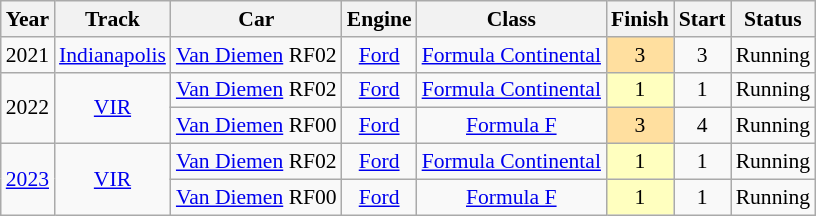<table class="wikitable" style="text-align:center; font-size:90%">
<tr>
<th>Year</th>
<th>Track</th>
<th>Car</th>
<th>Engine</th>
<th>Class</th>
<th>Finish</th>
<th>Start</th>
<th>Status</th>
</tr>
<tr>
<td>2021</td>
<td><a href='#'>Indianapolis</a></td>
<td><a href='#'>Van Diemen</a> RF02</td>
<td><a href='#'>Ford</a></td>
<td><a href='#'>Formula Continental</a></td>
<td style="background:#FFDF9F;">3</td>
<td>3</td>
<td>Running</td>
</tr>
<tr>
<td rowspan=2>2022</td>
<td rowspan=2><a href='#'>VIR</a></td>
<td><a href='#'>Van Diemen</a> RF02</td>
<td><a href='#'>Ford</a></td>
<td><a href='#'>Formula Continental</a></td>
<td style="background:#FFFFBF;">1</td>
<td>1</td>
<td>Running</td>
</tr>
<tr>
<td><a href='#'>Van Diemen</a> RF00</td>
<td><a href='#'>Ford</a></td>
<td><a href='#'>Formula F</a></td>
<td style="background:#FFDF9F;">3</td>
<td>4</td>
<td>Running</td>
</tr>
<tr>
<td rowspan=2><a href='#'>2023</a></td>
<td rowspan=2><a href='#'>VIR</a></td>
<td><a href='#'>Van Diemen</a> RF02</td>
<td><a href='#'>Ford</a></td>
<td><a href='#'>Formula Continental</a></td>
<td style="background:#FFFFBF;">1</td>
<td>1</td>
<td>Running</td>
</tr>
<tr>
<td><a href='#'>Van Diemen</a> RF00</td>
<td><a href='#'>Ford</a></td>
<td><a href='#'>Formula F</a></td>
<td style="background:#FFFFBF;">1</td>
<td>1</td>
<td>Running</td>
</tr>
</table>
